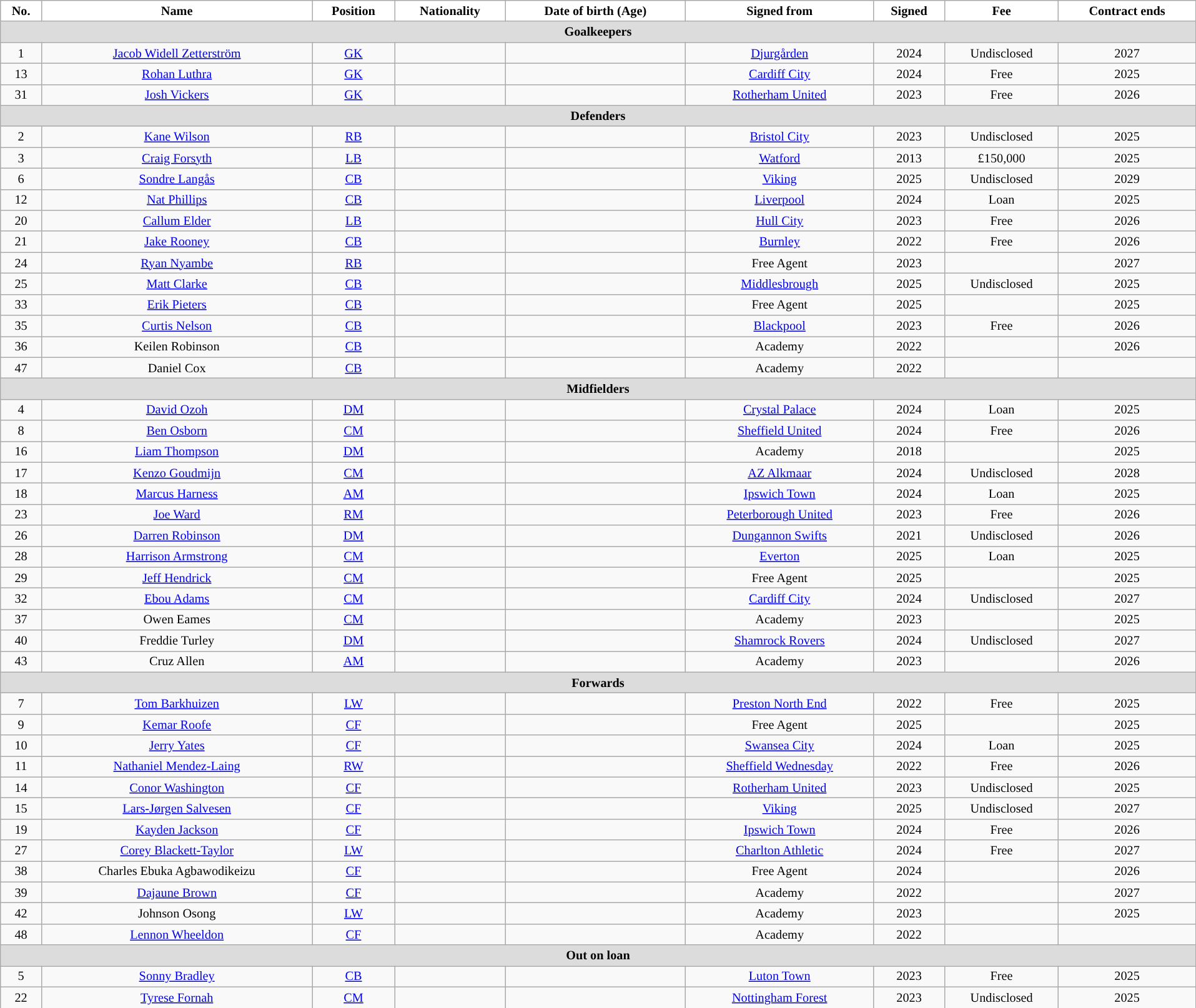<table class="wikitable" style="text-align:center; font-size:84.5%; width:101%;">
<tr>
<th style="color:#000000; background:#ffffff; ">No.</th>
<th style="color:#000000; background:#ffffff; ">Name</th>
<th style="color:#000000; background:#ffffff; ">Position</th>
<th style="color:#000000; background:#ffffff; ">Nationality</th>
<th style="color:#000000; background:#ffffff; ">Date of birth (Age)</th>
<th style="color:#000000; background:#ffffff; ">Signed from</th>
<th style="color:#000000; background:#ffffff; ">Signed</th>
<th style="color:#000000; background:#ffffff; ">Fee</th>
<th style="color:#000000; background:#ffffff; ">Contract ends</th>
</tr>
<tr>
<th colspan="14" style="background:#dcdcdc; tepxt-align:center;">Goalkeepers</th>
</tr>
<tr>
<td>1</td>
<td><a href='#'>Jacob Widell Zetterström</a></td>
<td><a href='#'>GK</a></td>
<td></td>
<td></td>
<td> <a href='#'>Djurgården</a></td>
<td>2024</td>
<td>Undisclosed</td>
<td>2027</td>
</tr>
<tr>
<td>13</td>
<td><a href='#'>Rohan Luthra</a></td>
<td><a href='#'>GK</a></td>
<td></td>
<td></td>
<td> <a href='#'>Cardiff City</a></td>
<td>2024</td>
<td>Free</td>
<td>2025</td>
</tr>
<tr>
<td>31</td>
<td><a href='#'>Josh Vickers</a></td>
<td><a href='#'>GK</a></td>
<td></td>
<td></td>
<td><a href='#'>Rotherham United</a></td>
<td>2023</td>
<td>Free</td>
<td>2026</td>
</tr>
<tr>
<th colspan="14" style="background:#dcdcdc; tepxt-align:center;">Defenders</th>
</tr>
<tr>
<td>2</td>
<td><a href='#'>Kane Wilson</a></td>
<td><a href='#'>RB</a></td>
<td></td>
<td></td>
<td><a href='#'>Bristol City</a></td>
<td>2023</td>
<td>Undisclosed</td>
<td>2025</td>
</tr>
<tr>
<td>3</td>
<td><a href='#'>Craig Forsyth</a></td>
<td><a href='#'>LB</a></td>
<td></td>
<td></td>
<td><a href='#'>Watford</a></td>
<td>2013</td>
<td>£150,000</td>
<td>2025</td>
</tr>
<tr>
<td>6</td>
<td><a href='#'>Sondre Langås</a></td>
<td><a href='#'>CB</a></td>
<td></td>
<td></td>
<td> <a href='#'>Viking</a></td>
<td>2025</td>
<td>Undisclosed</td>
<td>2029</td>
</tr>
<tr>
<td>12</td>
<td><a href='#'>Nat Phillips</a></td>
<td><a href='#'>CB</a></td>
<td></td>
<td></td>
<td><a href='#'>Liverpool</a></td>
<td>2024</td>
<td>Loan</td>
<td>2025</td>
</tr>
<tr>
<td>20</td>
<td><a href='#'>Callum Elder</a></td>
<td><a href='#'>LB</a></td>
<td></td>
<td></td>
<td><a href='#'>Hull City</a></td>
<td>2023</td>
<td>Free</td>
<td>2026</td>
</tr>
<tr>
<td>21</td>
<td><a href='#'>Jake Rooney</a></td>
<td><a href='#'>CB</a></td>
<td></td>
<td></td>
<td><a href='#'>Burnley</a></td>
<td>2022</td>
<td>Free</td>
<td>2026</td>
</tr>
<tr>
<td>24</td>
<td><a href='#'>Ryan Nyambe</a></td>
<td><a href='#'>RB</a></td>
<td></td>
<td></td>
<td>Free Agent</td>
<td>2023</td>
<td></td>
<td>2027</td>
</tr>
<tr>
<td>25</td>
<td><a href='#'>Matt Clarke</a></td>
<td><a href='#'>CB</a></td>
<td></td>
<td></td>
<td><a href='#'>Middlesbrough</a></td>
<td>2025</td>
<td>Undisclosed</td>
<td>2025</td>
</tr>
<tr>
<td>33</td>
<td><a href='#'>Erik Pieters</a></td>
<td><a href='#'>CB</a></td>
<td></td>
<td></td>
<td>Free Agent</td>
<td>2025</td>
<td></td>
<td>2025</td>
</tr>
<tr>
<td>35</td>
<td><a href='#'>Curtis Nelson</a></td>
<td><a href='#'>CB</a></td>
<td></td>
<td></td>
<td><a href='#'>Blackpool</a></td>
<td>2023</td>
<td>Free</td>
<td>2026</td>
</tr>
<tr>
<td>36</td>
<td>Keilen Robinson</td>
<td><a href='#'>CB</a></td>
<td></td>
<td></td>
<td>Academy</td>
<td>2022</td>
<td></td>
<td>2026</td>
</tr>
<tr>
<td>47</td>
<td>Daniel Cox</td>
<td><a href='#'>CB</a></td>
<td></td>
<td></td>
<td>Academy</td>
<td>2022</td>
<td></td>
<td></td>
</tr>
<tr>
<th colspan="14" style="background:#dcdcdc; tepxt-align:center;">Midfielders</th>
</tr>
<tr>
<td>4</td>
<td><a href='#'>David Ozoh</a></td>
<td><a href='#'>DM</a></td>
<td></td>
<td></td>
<td><a href='#'>Crystal Palace</a></td>
<td>2024</td>
<td>Loan</td>
<td>2025</td>
</tr>
<tr>
<td>8</td>
<td><a href='#'>Ben Osborn</a></td>
<td><a href='#'>CM</a></td>
<td></td>
<td></td>
<td><a href='#'>Sheffield United</a></td>
<td>2024</td>
<td>Free</td>
<td>2026</td>
</tr>
<tr>
<td>16</td>
<td><a href='#'>Liam Thompson</a></td>
<td><a href='#'>DM</a></td>
<td></td>
<td></td>
<td>Academy</td>
<td>2018</td>
<td></td>
<td>2025</td>
</tr>
<tr>
<td>17</td>
<td><a href='#'>Kenzo Goudmijn</a></td>
<td><a href='#'>CM</a></td>
<td></td>
<td></td>
<td> <a href='#'>AZ Alkmaar</a></td>
<td>2024</td>
<td>Undisclosed</td>
<td>2028</td>
</tr>
<tr>
<td>18</td>
<td><a href='#'>Marcus Harness</a></td>
<td><a href='#'>AM</a></td>
<td></td>
<td></td>
<td><a href='#'>Ipswich Town</a></td>
<td>2024</td>
<td>Loan</td>
<td>2025</td>
</tr>
<tr>
<td>23</td>
<td><a href='#'>Joe Ward</a></td>
<td><a href='#'>RM</a></td>
<td></td>
<td></td>
<td><a href='#'>Peterborough United</a></td>
<td>2023</td>
<td>Free</td>
<td>2026</td>
</tr>
<tr>
<td>26</td>
<td><a href='#'>Darren Robinson</a></td>
<td><a href='#'>DM</a></td>
<td></td>
<td></td>
<td> <a href='#'>Dungannon Swifts</a></td>
<td>2021</td>
<td>Undisclosed</td>
<td>2026</td>
</tr>
<tr>
<td>28</td>
<td><a href='#'>Harrison Armstrong</a></td>
<td><a href='#'>CM</a></td>
<td></td>
<td></td>
<td><a href='#'>Everton</a></td>
<td>2025</td>
<td>Loan</td>
<td>2025</td>
</tr>
<tr>
<td>29</td>
<td><a href='#'>Jeff Hendrick</a></td>
<td><a href='#'>CM</a></td>
<td></td>
<td></td>
<td>Free Agent</td>
<td>2025</td>
<td></td>
<td>2025</td>
</tr>
<tr>
<td>32</td>
<td><a href='#'>Ebou Adams</a></td>
<td><a href='#'>CM</a></td>
<td></td>
<td></td>
<td> <a href='#'>Cardiff City</a></td>
<td>2024</td>
<td>Undisclosed</td>
<td>2027</td>
</tr>
<tr>
<td>37</td>
<td>Owen Eames</td>
<td><a href='#'>CM</a></td>
<td></td>
<td></td>
<td>Academy</td>
<td>2023</td>
<td></td>
<td>2025</td>
</tr>
<tr>
<td>40</td>
<td>Freddie Turley</td>
<td><a href='#'>DM</a></td>
<td></td>
<td></td>
<td> <a href='#'>Shamrock Rovers</a></td>
<td>2024</td>
<td>Undisclosed</td>
<td>2027</td>
</tr>
<tr>
<td>43</td>
<td>Cruz Allen</td>
<td><a href='#'>AM</a></td>
<td></td>
<td></td>
<td>Academy</td>
<td>2023</td>
<td></td>
<td>2026</td>
</tr>
<tr>
<th colspan="14" style="background:#dcdcdc; tepxt-align:center;">Forwards</th>
</tr>
<tr>
<td>7</td>
<td><a href='#'>Tom Barkhuizen</a></td>
<td><a href='#'>LW</a></td>
<td></td>
<td></td>
<td><a href='#'>Preston North End</a></td>
<td>2022</td>
<td>Free</td>
<td>2025</td>
</tr>
<tr>
<td>9</td>
<td><a href='#'>Kemar Roofe</a></td>
<td><a href='#'>CF</a></td>
<td></td>
<td></td>
<td>Free Agent</td>
<td>2025</td>
<td></td>
<td>2025</td>
</tr>
<tr>
<td>10</td>
<td><a href='#'>Jerry Yates</a></td>
<td><a href='#'>CF</a></td>
<td></td>
<td></td>
<td> <a href='#'>Swansea City</a></td>
<td>2024</td>
<td>Loan</td>
<td>2025</td>
</tr>
<tr>
<td>11</td>
<td><a href='#'>Nathaniel Mendez-Laing</a></td>
<td><a href='#'>RW</a></td>
<td></td>
<td></td>
<td><a href='#'>Sheffield Wednesday</a></td>
<td>2022</td>
<td>Free</td>
<td>2026</td>
</tr>
<tr>
<td>14</td>
<td><a href='#'>Conor Washington</a></td>
<td><a href='#'>CF</a></td>
<td></td>
<td></td>
<td><a href='#'>Rotherham United</a></td>
<td>2023</td>
<td>Undisclosed</td>
<td>2025</td>
</tr>
<tr>
<td>15</td>
<td><a href='#'>Lars-Jørgen Salvesen</a></td>
<td><a href='#'>CF</a></td>
<td></td>
<td></td>
<td> <a href='#'>Viking</a></td>
<td>2025</td>
<td>Undisclosed</td>
<td>2027</td>
</tr>
<tr>
<td>19</td>
<td><a href='#'>Kayden Jackson</a></td>
<td><a href='#'>CF</a></td>
<td></td>
<td></td>
<td><a href='#'>Ipswich Town</a></td>
<td>2024</td>
<td>Free</td>
<td>2026</td>
</tr>
<tr>
<td>27</td>
<td><a href='#'>Corey Blackett-Taylor</a></td>
<td><a href='#'>LW</a></td>
<td></td>
<td></td>
<td><a href='#'>Charlton Athletic</a></td>
<td>2024</td>
<td>Free</td>
<td>2027</td>
</tr>
<tr>
<td>38</td>
<td>Charles Ebuka Agbawodikeizu</td>
<td><a href='#'>CF</a></td>
<td></td>
<td></td>
<td>Free Agent</td>
<td>2024</td>
<td></td>
<td>2026</td>
</tr>
<tr>
<td>39</td>
<td><a href='#'>Dajaune Brown</a></td>
<td><a href='#'>CF</a></td>
<td></td>
<td></td>
<td>Academy</td>
<td>2022</td>
<td></td>
<td>2027</td>
</tr>
<tr>
<td>42</td>
<td>Johnson Osong</td>
<td><a href='#'>LW</a></td>
<td></td>
<td></td>
<td>Academy</td>
<td>2023</td>
<td></td>
<td>2025</td>
</tr>
<tr>
<td>48</td>
<td><a href='#'>Lennon Wheeldon</a></td>
<td><a href='#'>CF</a></td>
<td></td>
<td></td>
<td>Academy</td>
<td>2022</td>
<td></td>
<td></td>
</tr>
<tr>
<th colspan="14" style="background:#dcdcdc; tepxt-align:center;">Out on loan</th>
</tr>
<tr>
<td>5</td>
<td><a href='#'>Sonny Bradley</a></td>
<td><a href='#'>CB</a></td>
<td></td>
<td></td>
<td><a href='#'>Luton Town</a></td>
<td>2023</td>
<td>Free</td>
<td>2025</td>
</tr>
<tr>
<td>22</td>
<td><a href='#'>Tyrese Fornah</a></td>
<td><a href='#'>CM</a></td>
<td></td>
<td></td>
<td><a href='#'>Nottingham Forest</a></td>
<td>2023</td>
<td>Undisclosed</td>
<td>2025</td>
</tr>
<tr>
</tr>
</table>
